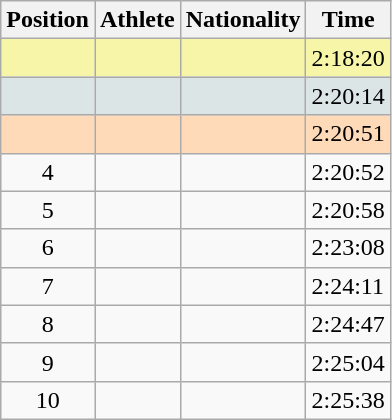<table class="wikitable sortable">
<tr>
<th>Position</th>
<th>Athlete</th>
<th>Nationality</th>
<th>Time</th>
</tr>
<tr bgcolor="#F7F6A8">
<td align=center></td>
<td></td>
<td></td>
<td>2:18:20</td>
</tr>
<tr bgcolor="#DCE5E5">
<td align=center></td>
<td></td>
<td></td>
<td>2:20:14</td>
</tr>
<tr bgcolor="#FFDAB9">
<td align=center></td>
<td></td>
<td></td>
<td>2:20:51</td>
</tr>
<tr>
<td align=center>4</td>
<td></td>
<td></td>
<td>2:20:52</td>
</tr>
<tr>
<td align=center>5</td>
<td></td>
<td></td>
<td>2:20:58</td>
</tr>
<tr>
<td align=center>6</td>
<td></td>
<td></td>
<td>2:23:08</td>
</tr>
<tr>
<td align=center>7</td>
<td></td>
<td></td>
<td>2:24:11</td>
</tr>
<tr>
<td align=center>8</td>
<td></td>
<td></td>
<td>2:24:47</td>
</tr>
<tr>
<td align=center>9</td>
<td></td>
<td></td>
<td>2:25:04</td>
</tr>
<tr>
<td align=center>10</td>
<td></td>
<td></td>
<td>2:25:38</td>
</tr>
</table>
